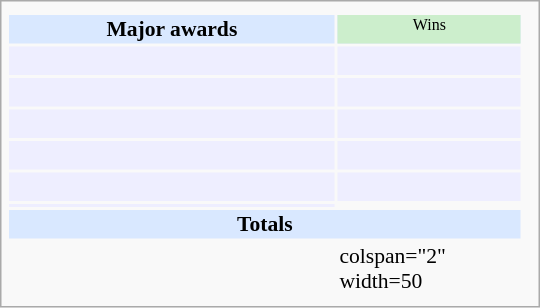<table class="infobox" style="width: 25em; text-align: left; font-size: 90%; vertical-align: middle;">
<tr>
<td colspan="3" style="text-align:center;"></td>
<td colspan="3" style="text-align:center;"></td>
</tr>
<tr style="background:#d9e8ff; text-align:center;">
<th style="vertical-align: middle;">Major awards</th>
<td style="background:#cec; font-size:8pt; width:120px;">Wins</td>
</tr>
<tr style="background:#eef;">
<td style="text-align:center;"><br></td>
<td></td>
</tr>
<tr style="background:#eef;">
<td style="text-align:center;"><br></td>
<td></td>
</tr>
<tr style="background:#eef;">
<td style="text-align:center;"><br></td>
<td></td>
</tr>
<tr style="background:#eef;">
<td style="text-align:center;"><br></td>
<td></td>
</tr>
<tr style="background:#eef;">
<td style="text-align:center;"><br></td>
<td></td>
</tr>
<tr style="background:#eef;">
<td style="text-align:center;"></td>
</tr>
<tr style="background:#d9e8ff;">
<td colspan="3" style="text-align:center;"><strong>Totals</strong></td>
</tr>
<tr>
<td></td>
<td>colspan="2" width=50 </td>
</tr>
<tr>
</tr>
</table>
